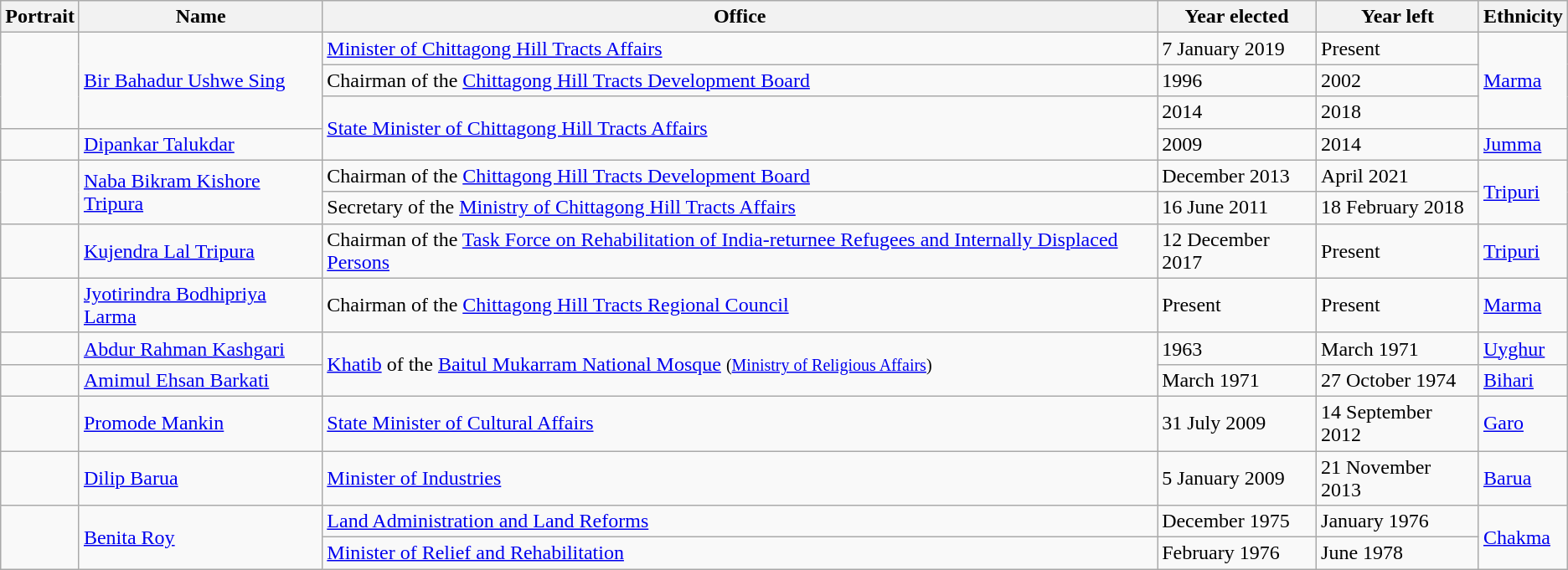<table class="wikitable sortable">
<tr>
<th>Portrait</th>
<th>Name</th>
<th>Office</th>
<th>Year elected</th>
<th>Year left</th>
<th>Ethnicity</th>
</tr>
<tr>
<td rowspan="3"></td>
<td rowspan="3"><a href='#'>Bir Bahadur Ushwe Sing</a></td>
<td><a href='#'>Minister of Chittagong Hill Tracts Affairs</a></td>
<td>7 January 2019</td>
<td>Present</td>
<td rowspan="3"><a href='#'>Marma</a></td>
</tr>
<tr>
<td>Chairman of the <a href='#'>Chittagong Hill Tracts Development Board</a></td>
<td>1996</td>
<td>2002</td>
</tr>
<tr>
<td rowspan="2"><a href='#'>State Minister of Chittagong Hill Tracts Affairs</a></td>
<td>2014</td>
<td>2018</td>
</tr>
<tr>
<td></td>
<td><a href='#'>Dipankar Talukdar</a></td>
<td>2009</td>
<td>2014</td>
<td><a href='#'>Jumma</a></td>
</tr>
<tr>
<td rowspan="2"></td>
<td rowspan="2"><a href='#'>Naba Bikram Kishore Tripura</a></td>
<td>Chairman of the <a href='#'>Chittagong Hill Tracts Development Board</a></td>
<td>December 2013</td>
<td>April 2021</td>
<td rowspan="2"><a href='#'>Tripuri</a></td>
</tr>
<tr>
<td>Secretary of the <a href='#'>Ministry of Chittagong Hill Tracts Affairs</a></td>
<td>16 June 2011</td>
<td>18 February 2018</td>
</tr>
<tr>
<td></td>
<td><a href='#'>Kujendra Lal Tripura</a></td>
<td>Chairman of the <a href='#'>Task Force on Rehabilitation of India-returnee Refugees and Internally Displaced Persons</a></td>
<td>12 December 2017</td>
<td>Present</td>
<td><a href='#'>Tripuri</a></td>
</tr>
<tr>
<td></td>
<td><a href='#'>Jyotirindra Bodhipriya Larma</a></td>
<td>Chairman of the <a href='#'>Chittagong Hill Tracts Regional Council</a></td>
<td>Present</td>
<td>Present</td>
<td><a href='#'>Marma</a></td>
</tr>
<tr>
<td></td>
<td><a href='#'>Abdur Rahman Kashgari</a></td>
<td rowspan="2"><a href='#'>Khatib</a> of the <a href='#'>Baitul Mukarram National Mosque</a> <small>(<a href='#'>Ministry of Religious Affairs</a>)</small></td>
<td>1963</td>
<td>March 1971</td>
<td><a href='#'>Uyghur</a></td>
</tr>
<tr>
<td></td>
<td><a href='#'>Amimul Ehsan Barkati</a></td>
<td>March 1971</td>
<td>27 October 1974</td>
<td><a href='#'>Bihari</a></td>
</tr>
<tr>
<td></td>
<td><a href='#'>Promode Mankin</a></td>
<td><a href='#'>State Minister of Cultural Affairs</a></td>
<td>31 July 2009</td>
<td>14 September 2012</td>
<td><a href='#'>Garo</a></td>
</tr>
<tr>
<td></td>
<td><a href='#'>Dilip Barua</a></td>
<td><a href='#'>Minister of Industries</a></td>
<td>5 January 2009</td>
<td>21 November 2013</td>
<td><a href='#'>Barua</a></td>
</tr>
<tr>
<td rowspan="2"></td>
<td rowspan="2"><a href='#'>Benita Roy</a></td>
<td><a href='#'>Land Administration and Land Reforms</a></td>
<td>December 1975</td>
<td>January 1976</td>
<td rowspan="2"><a href='#'>Chakma</a></td>
</tr>
<tr>
<td><a href='#'>Minister of Relief and Rehabilitation</a></td>
<td>February 1976</td>
<td>June 1978</td>
</tr>
</table>
